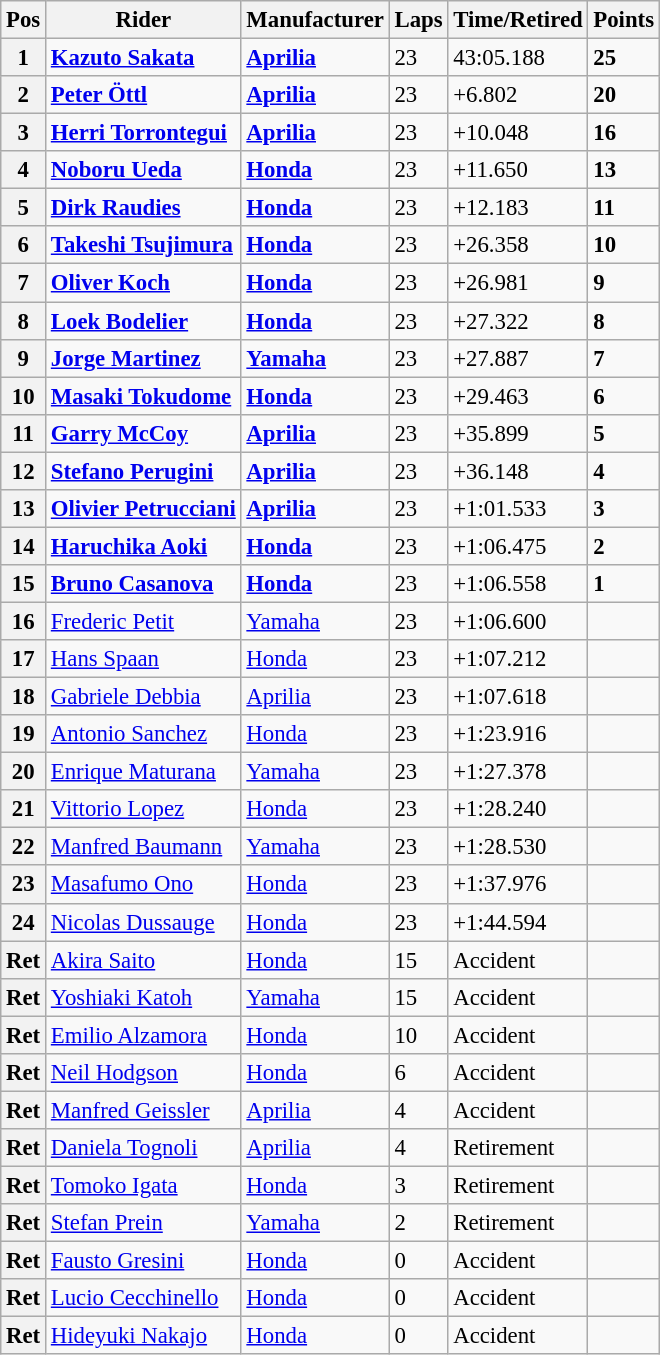<table class="wikitable" style="font-size: 95%;">
<tr>
<th>Pos</th>
<th>Rider</th>
<th>Manufacturer</th>
<th>Laps</th>
<th>Time/Retired</th>
<th>Points</th>
</tr>
<tr>
<th>1</th>
<td> <strong><a href='#'>Kazuto Sakata</a></strong></td>
<td><strong><a href='#'>Aprilia</a></strong></td>
<td>23</td>
<td>43:05.188</td>
<td><strong>25</strong></td>
</tr>
<tr>
<th>2</th>
<td> <strong><a href='#'>Peter Öttl</a></strong></td>
<td><strong><a href='#'>Aprilia</a></strong></td>
<td>23</td>
<td>+6.802</td>
<td><strong>20</strong></td>
</tr>
<tr>
<th>3</th>
<td> <strong><a href='#'>Herri Torrontegui</a></strong></td>
<td><strong><a href='#'>Aprilia</a></strong></td>
<td>23</td>
<td>+10.048</td>
<td><strong>16</strong></td>
</tr>
<tr>
<th>4</th>
<td> <strong><a href='#'>Noboru Ueda</a></strong></td>
<td><strong><a href='#'>Honda</a></strong></td>
<td>23</td>
<td>+11.650</td>
<td><strong>13</strong></td>
</tr>
<tr>
<th>5</th>
<td> <strong><a href='#'>Dirk Raudies</a></strong></td>
<td><strong><a href='#'>Honda</a></strong></td>
<td>23</td>
<td>+12.183</td>
<td><strong>11</strong></td>
</tr>
<tr>
<th>6</th>
<td> <strong><a href='#'>Takeshi Tsujimura</a></strong></td>
<td><strong><a href='#'>Honda</a></strong></td>
<td>23</td>
<td>+26.358</td>
<td><strong>10</strong></td>
</tr>
<tr>
<th>7</th>
<td> <strong><a href='#'>Oliver Koch</a></strong></td>
<td><strong><a href='#'>Honda</a></strong></td>
<td>23</td>
<td>+26.981</td>
<td><strong>9</strong></td>
</tr>
<tr>
<th>8</th>
<td> <strong><a href='#'>Loek Bodelier</a></strong></td>
<td><strong><a href='#'>Honda</a></strong></td>
<td>23</td>
<td>+27.322</td>
<td><strong>8</strong></td>
</tr>
<tr>
<th>9</th>
<td> <strong><a href='#'>Jorge Martinez</a></strong></td>
<td><strong><a href='#'>Yamaha</a></strong></td>
<td>23</td>
<td>+27.887</td>
<td><strong>7</strong></td>
</tr>
<tr>
<th>10</th>
<td> <strong><a href='#'>Masaki Tokudome</a></strong></td>
<td><strong><a href='#'>Honda</a></strong></td>
<td>23</td>
<td>+29.463</td>
<td><strong>6</strong></td>
</tr>
<tr>
<th>11</th>
<td> <strong><a href='#'>Garry McCoy</a></strong></td>
<td><strong><a href='#'>Aprilia</a></strong></td>
<td>23</td>
<td>+35.899</td>
<td><strong>5</strong></td>
</tr>
<tr>
<th>12</th>
<td> <strong><a href='#'>Stefano Perugini</a></strong></td>
<td><strong><a href='#'>Aprilia</a></strong></td>
<td>23</td>
<td>+36.148</td>
<td><strong>4</strong></td>
</tr>
<tr>
<th>13</th>
<td> <strong><a href='#'>Olivier Petrucciani</a></strong></td>
<td><strong><a href='#'>Aprilia</a></strong></td>
<td>23</td>
<td>+1:01.533</td>
<td><strong>3</strong></td>
</tr>
<tr>
<th>14</th>
<td> <strong><a href='#'>Haruchika Aoki</a></strong></td>
<td><strong><a href='#'>Honda</a></strong></td>
<td>23</td>
<td>+1:06.475</td>
<td><strong>2</strong></td>
</tr>
<tr>
<th>15</th>
<td> <strong><a href='#'>Bruno Casanova</a></strong></td>
<td><strong><a href='#'>Honda</a></strong></td>
<td>23</td>
<td>+1:06.558</td>
<td><strong>1</strong></td>
</tr>
<tr>
<th>16</th>
<td> <a href='#'>Frederic Petit</a></td>
<td><a href='#'>Yamaha</a></td>
<td>23</td>
<td>+1:06.600</td>
<td></td>
</tr>
<tr>
<th>17</th>
<td> <a href='#'>Hans Spaan</a></td>
<td><a href='#'>Honda</a></td>
<td>23</td>
<td>+1:07.212</td>
<td></td>
</tr>
<tr>
<th>18</th>
<td> <a href='#'>Gabriele Debbia</a></td>
<td><a href='#'>Aprilia</a></td>
<td>23</td>
<td>+1:07.618</td>
<td></td>
</tr>
<tr>
<th>19</th>
<td> <a href='#'>Antonio Sanchez</a></td>
<td><a href='#'>Honda</a></td>
<td>23</td>
<td>+1:23.916</td>
<td></td>
</tr>
<tr>
<th>20</th>
<td> <a href='#'>Enrique Maturana</a></td>
<td><a href='#'>Yamaha</a></td>
<td>23</td>
<td>+1:27.378</td>
<td></td>
</tr>
<tr>
<th>21</th>
<td> <a href='#'>Vittorio Lopez</a></td>
<td><a href='#'>Honda</a></td>
<td>23</td>
<td>+1:28.240</td>
<td></td>
</tr>
<tr>
<th>22</th>
<td> <a href='#'>Manfred Baumann</a></td>
<td><a href='#'>Yamaha</a></td>
<td>23</td>
<td>+1:28.530</td>
<td></td>
</tr>
<tr>
<th>23</th>
<td> <a href='#'>Masafumo Ono</a></td>
<td><a href='#'>Honda</a></td>
<td>23</td>
<td>+1:37.976</td>
<td></td>
</tr>
<tr>
<th>24</th>
<td> <a href='#'>Nicolas Dussauge</a></td>
<td><a href='#'>Honda</a></td>
<td>23</td>
<td>+1:44.594</td>
<td></td>
</tr>
<tr>
<th>Ret</th>
<td> <a href='#'>Akira Saito</a></td>
<td><a href='#'>Honda</a></td>
<td>15</td>
<td>Accident</td>
<td></td>
</tr>
<tr>
<th>Ret</th>
<td> <a href='#'>Yoshiaki Katoh</a></td>
<td><a href='#'>Yamaha</a></td>
<td>15</td>
<td>Accident</td>
<td></td>
</tr>
<tr>
<th>Ret</th>
<td> <a href='#'>Emilio Alzamora</a></td>
<td><a href='#'>Honda</a></td>
<td>10</td>
<td>Accident</td>
<td></td>
</tr>
<tr>
<th>Ret</th>
<td> <a href='#'>Neil Hodgson</a></td>
<td><a href='#'>Honda</a></td>
<td>6</td>
<td>Accident</td>
<td></td>
</tr>
<tr>
<th>Ret</th>
<td> <a href='#'>Manfred Geissler</a></td>
<td><a href='#'>Aprilia</a></td>
<td>4</td>
<td>Accident</td>
<td></td>
</tr>
<tr>
<th>Ret</th>
<td> <a href='#'>Daniela Tognoli</a></td>
<td><a href='#'>Aprilia</a></td>
<td>4</td>
<td>Retirement</td>
<td></td>
</tr>
<tr>
<th>Ret</th>
<td> <a href='#'>Tomoko Igata</a></td>
<td><a href='#'>Honda</a></td>
<td>3</td>
<td>Retirement</td>
<td></td>
</tr>
<tr>
<th>Ret</th>
<td> <a href='#'>Stefan Prein</a></td>
<td><a href='#'>Yamaha</a></td>
<td>2</td>
<td>Retirement</td>
<td></td>
</tr>
<tr>
<th>Ret</th>
<td> <a href='#'>Fausto Gresini</a></td>
<td><a href='#'>Honda</a></td>
<td>0</td>
<td>Accident</td>
<td></td>
</tr>
<tr>
<th>Ret</th>
<td> <a href='#'>Lucio Cecchinello</a></td>
<td><a href='#'>Honda</a></td>
<td>0</td>
<td>Accident</td>
<td></td>
</tr>
<tr>
<th>Ret</th>
<td> <a href='#'>Hideyuki Nakajo</a></td>
<td><a href='#'>Honda</a></td>
<td>0</td>
<td>Accident</td>
<td></td>
</tr>
</table>
